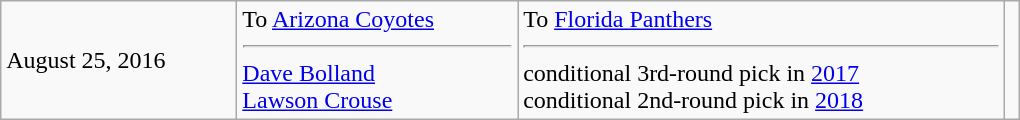<table class="wikitable" style="border:1px solid #999999; width:680px;">
<tr>
<td>August 25, 2016</td>
<td valign="top">To <a href='#'>Arizona Coyotes</a><hr> <a href='#'>Dave Bolland</a><br><a href='#'>Lawson Crouse</a></td>
<td valign="top">To <a href='#'>Florida Panthers</a><hr> <span>conditional</span> 3rd-round pick in <a href='#'>2017</a><br><span>conditional</span> 2nd-round pick in <a href='#'>2018</a></td>
<td></td>
</tr>
</table>
